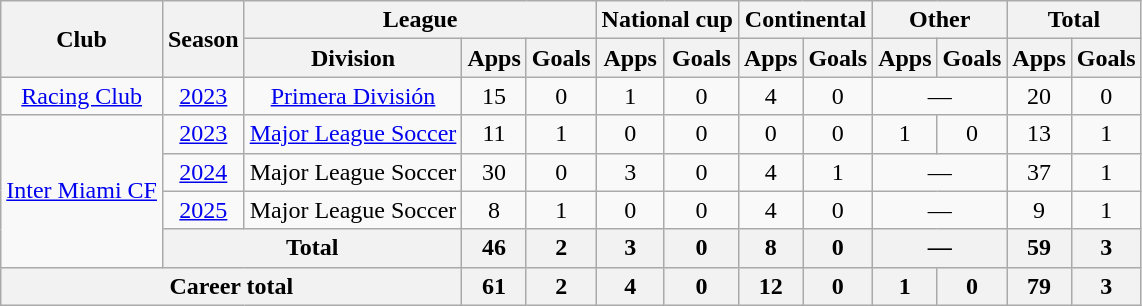<table class="wikitable" style="text-align:center">
<tr>
<th rowspan="2">Club</th>
<th rowspan="2">Season</th>
<th colspan="3">League</th>
<th colspan="2">National cup</th>
<th colspan="2">Continental</th>
<th colspan="2">Other</th>
<th colspan="2">Total</th>
</tr>
<tr>
<th>Division</th>
<th>Apps</th>
<th>Goals</th>
<th>Apps</th>
<th>Goals</th>
<th>Apps</th>
<th>Goals</th>
<th>Apps</th>
<th>Goals</th>
<th>Apps</th>
<th>Goals</th>
</tr>
<tr>
<td><a href='#'>Racing Club</a></td>
<td><a href='#'>2023</a></td>
<td><a href='#'>Primera División</a></td>
<td>15</td>
<td>0</td>
<td>1</td>
<td>0</td>
<td>4</td>
<td>0</td>
<td colspan="2">—</td>
<td>20</td>
<td>0</td>
</tr>
<tr>
<td rowspan="4"><a href='#'>Inter Miami CF</a></td>
<td><a href='#'>2023</a></td>
<td><a href='#'>Major League Soccer</a></td>
<td>11</td>
<td>1</td>
<td>0</td>
<td>0</td>
<td>0</td>
<td>0</td>
<td>1</td>
<td>0</td>
<td>13</td>
<td>1</td>
</tr>
<tr>
<td><a href='#'>2024</a></td>
<td>Major League Soccer</td>
<td>30</td>
<td>0</td>
<td>3</td>
<td>0</td>
<td>4</td>
<td>1</td>
<td colspan="2">—</td>
<td>37</td>
<td>1</td>
</tr>
<tr>
<td><a href='#'>2025</a></td>
<td>Major League Soccer</td>
<td>8</td>
<td>1</td>
<td>0</td>
<td>0</td>
<td>4</td>
<td>0</td>
<td colspan="2">—</td>
<td>9</td>
<td>1</td>
</tr>
<tr>
<th colspan="2">Total</th>
<th>46</th>
<th>2</th>
<th>3</th>
<th>0</th>
<th>8</th>
<th>0</th>
<th colspan="2">—</th>
<th>59</th>
<th>3</th>
</tr>
<tr>
<th colspan="3">Career total</th>
<th>61</th>
<th>2</th>
<th>4</th>
<th>0</th>
<th>12</th>
<th>0</th>
<th>1</th>
<th>0</th>
<th>79</th>
<th>3</th>
</tr>
</table>
